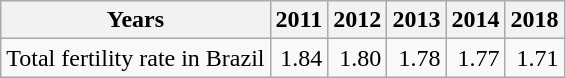<table class="wikitable " style="text-align:right">
<tr>
<th>Years</th>
<th>2011</th>
<th>2012</th>
<th>2013</th>
<th>2014</th>
<th>2018</th>
</tr>
<tr>
<td align="left">Total fertility rate in Brazil</td>
<td>1.84</td>
<td 1.82>1.80</td>
<td>1.78</td>
<td>1.77</td>
<td>1.71</td>
</tr>
</table>
